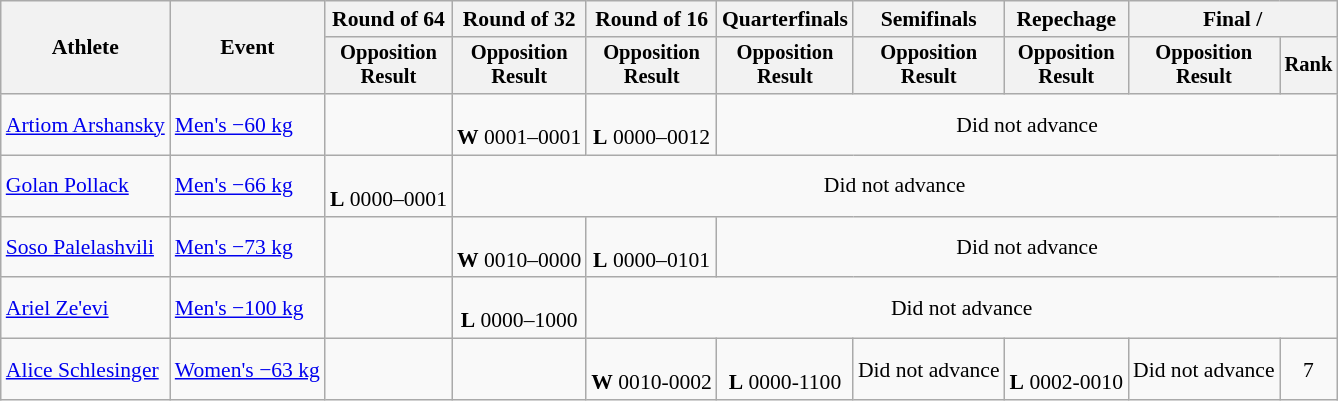<table class="wikitable" style="font-size:90%">
<tr>
<th rowspan=2>Athlete</th>
<th rowspan=2>Event</th>
<th>Round of 64</th>
<th>Round of 32</th>
<th>Round of 16</th>
<th>Quarterfinals</th>
<th>Semifinals</th>
<th>Repechage</th>
<th colspan=2>Final / </th>
</tr>
<tr style="font-size:95%">
<th>Opposition<br>Result</th>
<th>Opposition<br>Result</th>
<th>Opposition<br>Result</th>
<th>Opposition<br>Result</th>
<th>Opposition<br>Result</th>
<th>Opposition<br>Result</th>
<th>Opposition<br>Result</th>
<th>Rank</th>
</tr>
<tr align=center>
<td align=left><a href='#'>Artiom Arshansky</a></td>
<td align=left><a href='#'>Men's −60 kg</a></td>
<td></td>
<td><br><strong>W</strong> 0001–0001</td>
<td><br><strong>L</strong> 0000–0012</td>
<td colspan=5>Did not advance</td>
</tr>
<tr align=center>
<td align=left><a href='#'>Golan Pollack</a></td>
<td align=left><a href='#'>Men's −66 kg</a></td>
<td><br><strong>L</strong> 0000–0001</td>
<td colspan=7>Did not advance</td>
</tr>
<tr align=center>
<td align=left><a href='#'>Soso Palelashvili</a></td>
<td align=left><a href='#'>Men's −73 kg</a></td>
<td></td>
<td><br><strong>W</strong> 0010–0000</td>
<td><br><strong>L</strong> 0000–0101</td>
<td colspan=5>Did not advance</td>
</tr>
<tr align=center>
<td align=left><a href='#'>Ariel Ze'evi</a></td>
<td align=left><a href='#'>Men's −100 kg</a></td>
<td></td>
<td><br><strong>L</strong> 0000–1000</td>
<td colspan=6>Did not advance</td>
</tr>
<tr align=center>
<td align=left><a href='#'>Alice Schlesinger</a></td>
<td align=left><a href='#'>Women's −63 kg</a></td>
<td></td>
<td></td>
<td><br><strong>W</strong> 0010-0002</td>
<td><br><strong>L</strong> 0000-1100</td>
<td>Did not advance</td>
<td><br><strong>L</strong> 0002-0010</td>
<td>Did not advance</td>
<td>7</td>
</tr>
</table>
